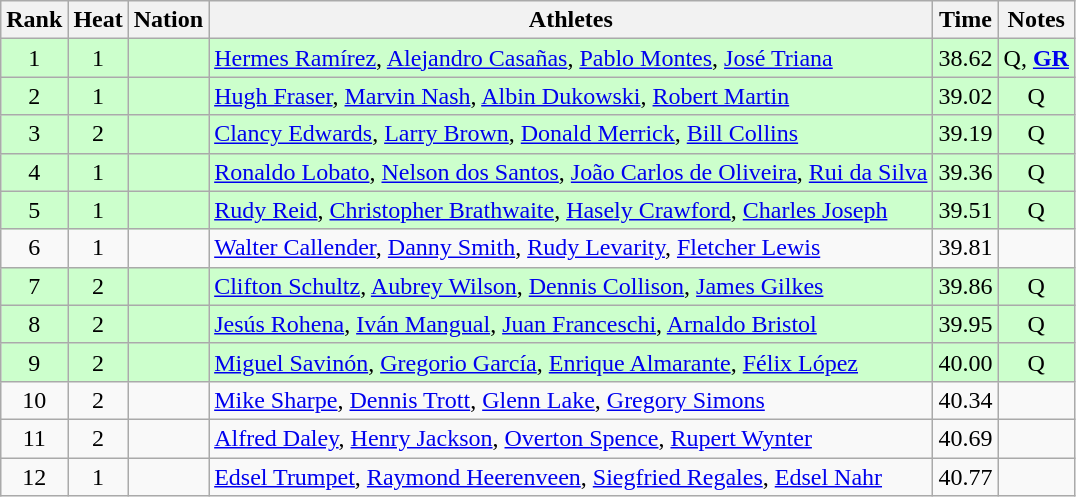<table class="wikitable sortable" style="text-align:center">
<tr>
<th>Rank</th>
<th>Heat</th>
<th>Nation</th>
<th>Athletes</th>
<th>Time</th>
<th>Notes</th>
</tr>
<tr bgcolor=ccffcc>
<td>1</td>
<td>1</td>
<td align=left></td>
<td align=left><a href='#'>Hermes Ramírez</a>, <a href='#'>Alejandro Casañas</a>, <a href='#'>Pablo Montes</a>, <a href='#'>José Triana</a></td>
<td>38.62</td>
<td>Q, <strong><a href='#'>GR</a></strong></td>
</tr>
<tr bgcolor=ccffcc>
<td>2</td>
<td>1</td>
<td align=left></td>
<td align=left><a href='#'>Hugh Fraser</a>, <a href='#'>Marvin Nash</a>, <a href='#'>Albin Dukowski</a>, <a href='#'>Robert Martin</a></td>
<td>39.02</td>
<td>Q</td>
</tr>
<tr bgcolor=ccffcc>
<td>3</td>
<td>2</td>
<td align=left></td>
<td align=left><a href='#'>Clancy Edwards</a>, <a href='#'>Larry Brown</a>, <a href='#'>Donald Merrick</a>, <a href='#'>Bill Collins</a></td>
<td>39.19</td>
<td>Q</td>
</tr>
<tr bgcolor=ccffcc>
<td>4</td>
<td>1</td>
<td align=left></td>
<td align=left><a href='#'>Ronaldo Lobato</a>, <a href='#'>Nelson dos Santos</a>, <a href='#'>João Carlos de Oliveira</a>, <a href='#'>Rui da Silva</a></td>
<td>39.36</td>
<td>Q</td>
</tr>
<tr bgcolor=ccffcc>
<td>5</td>
<td>1</td>
<td align=left></td>
<td align=left><a href='#'>Rudy Reid</a>, <a href='#'>Christopher Brathwaite</a>, <a href='#'>Hasely Crawford</a>, <a href='#'>Charles Joseph</a></td>
<td>39.51</td>
<td>Q</td>
</tr>
<tr>
<td>6</td>
<td>1</td>
<td align=left></td>
<td align=left><a href='#'>Walter Callender</a>, <a href='#'>Danny Smith</a>, <a href='#'>Rudy Levarity</a>, <a href='#'>Fletcher Lewis</a></td>
<td>39.81</td>
<td></td>
</tr>
<tr bgcolor=ccffcc>
<td>7</td>
<td>2</td>
<td align=left></td>
<td align=left><a href='#'>Clifton Schultz</a>, <a href='#'>Aubrey Wilson</a>, <a href='#'>Dennis Collison</a>, <a href='#'>James Gilkes</a></td>
<td>39.86</td>
<td>Q</td>
</tr>
<tr bgcolor=ccffcc>
<td>8</td>
<td>2</td>
<td align=left></td>
<td align=left><a href='#'>Jesús Rohena</a>, <a href='#'>Iván Mangual</a>, <a href='#'>Juan Franceschi</a>, <a href='#'>Arnaldo Bristol</a></td>
<td>39.95</td>
<td>Q</td>
</tr>
<tr bgcolor=ccffcc>
<td>9</td>
<td>2</td>
<td align=left></td>
<td align=left><a href='#'>Miguel Savinón</a>, <a href='#'>Gregorio García</a>, <a href='#'>Enrique Almarante</a>, <a href='#'>Félix López</a></td>
<td>40.00</td>
<td>Q</td>
</tr>
<tr>
<td>10</td>
<td>2</td>
<td align=left></td>
<td align=left><a href='#'>Mike Sharpe</a>, <a href='#'>Dennis Trott</a>, <a href='#'>Glenn Lake</a>, <a href='#'>Gregory Simons</a></td>
<td>40.34</td>
<td></td>
</tr>
<tr>
<td>11</td>
<td>2</td>
<td align=left></td>
<td align=left><a href='#'>Alfred Daley</a>, <a href='#'>Henry Jackson</a>, <a href='#'>Overton Spence</a>, <a href='#'>Rupert Wynter</a></td>
<td>40.69</td>
<td></td>
</tr>
<tr>
<td>12</td>
<td>1</td>
<td align=left></td>
<td align=left><a href='#'>Edsel Trumpet</a>, <a href='#'>Raymond Heerenveen</a>, <a href='#'>Siegfried Regales</a>, <a href='#'>Edsel Nahr</a></td>
<td>40.77</td>
<td></td>
</tr>
</table>
